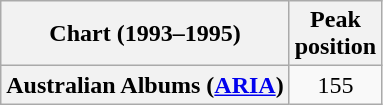<table class="wikitable plainrowheaders" style="text-align:center">
<tr>
<th scope="col">Chart (1993–1995)</th>
<th scope="col">Peak<br>position</th>
</tr>
<tr>
<th scope="row">Australian Albums (<a href='#'>ARIA</a>)</th>
<td>155</td>
</tr>
</table>
